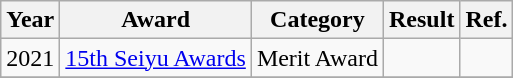<table class="wikitable">
<tr>
<th>Year</th>
<th>Award</th>
<th>Category</th>
<th>Result</th>
<th>Ref.</th>
</tr>
<tr>
<td>2021</td>
<td><a href='#'>15th Seiyu Awards</a></td>
<td>Merit Award</td>
<td></td>
<td></td>
</tr>
<tr>
</tr>
</table>
